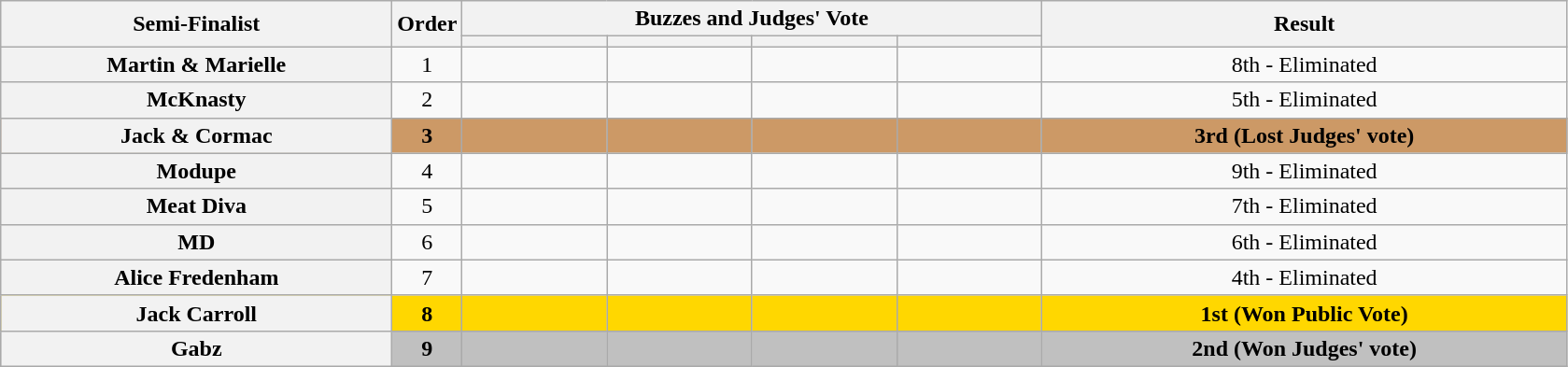<table class="wikitable plainrowheaders sortable" style="text-align:center;">
<tr>
<th scope="col" rowspan="2" class="unsortable" style="width:17em;">Semi-Finalist</th>
<th scope="col" rowspan="2" style="width:1em;">Order</th>
<th scope="col" colspan="4" class="unsortable" style="width:24em;">Buzzes and Judges' Vote</th>
<th scope="col" rowspan="2" style="width:23em;">Result </th>
</tr>
<tr>
<th scope="col" class="unsortable" style="width:6em;"></th>
<th scope="col" class="unsortable" style="width:6em;"></th>
<th scope="col" class="unsortable" style="width:6em;"></th>
<th scope="col" class="unsortable" style="width:6em;"></th>
</tr>
<tr>
<th scope="row">Martin & Marielle</th>
<td>1</td>
<td style="text-align:center;"></td>
<td style="text-align:center;"></td>
<td style="text-align:center;"></td>
<td style="text-align:center;"></td>
<td>8th - Eliminated</td>
</tr>
<tr>
<th scope="row">McKnasty</th>
<td>2</td>
<td style="text-align:center;"></td>
<td style="text-align:center;"></td>
<td style="text-align:center;"></td>
<td style="text-align:center;"></td>
<td>5th - Eliminated</td>
</tr>
<tr style="background:#c96;">
<th scope="row"><strong>Jack & Cormac</strong></th>
<td><strong>3</strong></td>
<td style="text-align:center;"></td>
<td style="text-align:center;"></td>
<td style="text-align:center;"></td>
<td style="text-align:center;"></td>
<td><strong>3rd (Lost Judges' vote)</strong></td>
</tr>
<tr>
<th scope="row">Modupe</th>
<td>4</td>
<td style="text-align:center;"></td>
<td style="text-align:center;"></td>
<td style="text-align:center;"></td>
<td style="text-align:center;"></td>
<td>9th - Eliminated</td>
</tr>
<tr>
<th scope="row">Meat Diva</th>
<td>5</td>
<td style="text-align:center;"></td>
<td style="text-align:center;"></td>
<td style="text-align:center;"></td>
<td style="text-align:center;"></td>
<td>7th - Eliminated</td>
</tr>
<tr>
<th scope="row">MD</th>
<td>6</td>
<td style="text-align:center;"></td>
<td style="text-align:center;"></td>
<td style="text-align:center;"></td>
<td style="text-align:center;"></td>
<td>6th - Eliminated</td>
</tr>
<tr>
<th scope="row">Alice Fredenham</th>
<td>7</td>
<td style="text-align:center;"></td>
<td style="text-align:center;"></td>
<td style="text-align:center;"></td>
<td style="text-align:center;"></td>
<td>4th - Eliminated</td>
</tr>
<tr style="background:gold;">
<th scope="row"><strong>Jack Carroll</strong></th>
<td><strong>8</strong></td>
<td style="text-align:center;"></td>
<td style="text-align:center;"></td>
<td style="text-align:center;"></td>
<td style="text-align:center;"></td>
<td><strong>1st (Won Public Vote)</strong></td>
</tr>
<tr style="background:silver;">
<th scope="row"><strong>Gabz</strong></th>
<td><strong>9</strong></td>
<td style="text-align:center;"></td>
<td style="text-align:center;"></td>
<td style="text-align:center;"></td>
<td style="text-align:center;"></td>
<td><strong>2nd (Won Judges' vote)</strong></td>
</tr>
</table>
